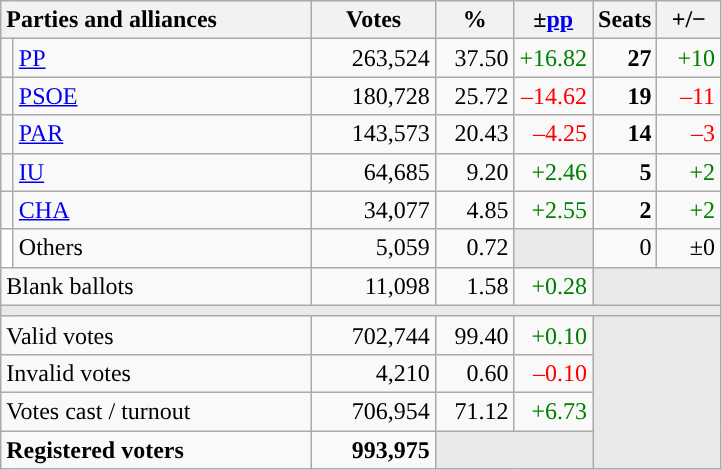<table class="wikitable" style="text-align:right;">
<tr>
<th style="text-align:left;" colspan="2" width="200">Parties and alliances</th>
<th width="75">Votes</th>
<th width="45">%</th>
<th width="45">±<a href='#'>pp</a></th>
<th width="35">Seats</th>
<th width="35">+/−</th>
</tr>
<tr>
<td width="1" style="color:inherit;background:"></td>
<td align="left"><a href='#'>PP</a></td>
<td>263,524</td>
<td>37.50</td>
<td style="color:green;">+16.82</td>
<td><strong>27</strong></td>
<td style="color:green;">+10</td>
</tr>
<tr>
<td style="color:inherit;background:"></td>
<td align="left"><a href='#'>PSOE</a></td>
<td>180,728</td>
<td>25.72</td>
<td style="color:red;">–14.62</td>
<td><strong>19</strong></td>
<td style="color:red;">–11</td>
</tr>
<tr>
<td style="color:inherit;background:"></td>
<td align="left"><a href='#'>PAR</a></td>
<td>143,573</td>
<td>20.43</td>
<td style="color:red;">–4.25</td>
<td><strong>14</strong></td>
<td style="color:red;">–3</td>
</tr>
<tr>
<td style="color:inherit;background:"></td>
<td align="left"><a href='#'>IU</a></td>
<td>64,685</td>
<td>9.20</td>
<td style="color:green;">+2.46</td>
<td><strong>5</strong></td>
<td style="color:green;">+2</td>
</tr>
<tr>
<td style="color:inherit;background:"></td>
<td align="left"><a href='#'>CHA</a></td>
<td>34,077</td>
<td>4.85</td>
<td style="color:green;">+2.55</td>
<td><strong>2</strong></td>
<td style="color:green;">+2</td>
</tr>
<tr>
<td bgcolor="white"></td>
<td align="left">Others</td>
<td>5,059</td>
<td>0.72</td>
<td bgcolor="#E9E9E9"></td>
<td>0</td>
<td>±0</td>
</tr>
<tr>
<td align="left" colspan="2">Blank ballots</td>
<td>11,098</td>
<td>1.58</td>
<td style="color:green;">+0.28</td>
<td bgcolor="#E9E9E9" colspan="2"></td>
</tr>
<tr>
<td colspan="7" bgcolor="#E9E9E9"></td>
</tr>
<tr>
<td align="left" colspan="2">Valid votes</td>
<td>702,744</td>
<td>99.40</td>
<td style="color:green;">+0.10</td>
<td bgcolor="#E9E9E9" colspan="2" rowspan="4"></td>
</tr>
<tr>
<td align="left" colspan="2">Invalid votes</td>
<td>4,210</td>
<td>0.60</td>
<td style="color:red;">–0.10</td>
</tr>
<tr>
<td align="left" colspan="2">Votes cast / turnout</td>
<td>706,954</td>
<td>71.12</td>
<td style="color:green;">+6.73</td>
</tr>
<tr style="font-weight:bold;">
<td align="left" colspan="2">Registered voters</td>
<td>993,975</td>
<td bgcolor="#E9E9E9" colspan="2"></td>
</tr>
</table>
